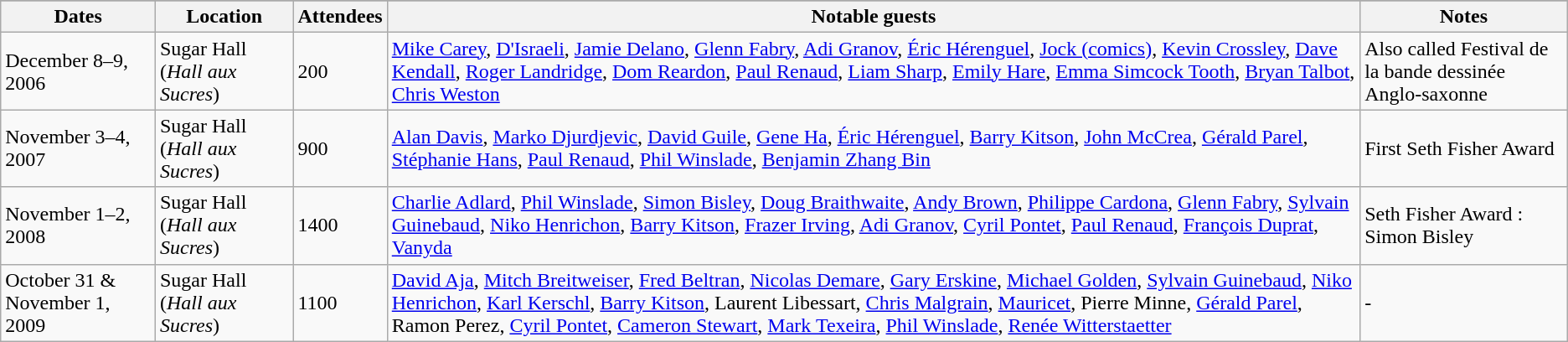<table class="wikitable sortable">
<tr bgcolor="#CCCCCC">
</tr>
<tr>
<th>Dates</th>
<th>Location</th>
<th>Attendees</th>
<th>Notable guests</th>
<th>Notes</th>
</tr>
<tr>
<td>December 8–9, 2006</td>
<td>Sugar Hall (<em>Hall aux Sucres</em>)</td>
<td>200</td>
<td><a href='#'>Mike Carey</a>, <a href='#'>D'Israeli</a>, <a href='#'>Jamie Delano</a>, <a href='#'>Glenn Fabry</a>, <a href='#'>Adi Granov</a>, <a href='#'>Éric Hérenguel</a>, <a href='#'>Jock (comics)</a>, <a href='#'>Kevin Crossley</a>, <a href='#'>Dave Kendall</a>, <a href='#'>Roger Landridge</a>, <a href='#'>Dom Reardon</a>, <a href='#'>Paul Renaud</a>, <a href='#'>Liam Sharp</a>, <a href='#'>Emily Hare</a>, <a href='#'>Emma Simcock Tooth</a>, <a href='#'>Bryan Talbot</a>, <a href='#'>Chris Weston</a></td>
<td>Also called Festival de la bande dessinée Anglo-saxonne</td>
</tr>
<tr>
<td>November 3–4, 2007</td>
<td>Sugar Hall (<em>Hall aux Sucres</em>)</td>
<td>900</td>
<td><a href='#'>Alan Davis</a>, <a href='#'>Marko Djurdjevic</a>, <a href='#'>David Guile</a>, <a href='#'>Gene Ha</a>, <a href='#'>Éric Hérenguel</a>, <a href='#'>Barry Kitson</a>, <a href='#'>John McCrea</a>, <a href='#'>Gérald Parel</a>, <a href='#'>Stéphanie Hans</a>, <a href='#'>Paul Renaud</a>, <a href='#'>Phil Winslade</a>, <a href='#'>Benjamin Zhang Bin</a></td>
<td>First Seth Fisher Award</td>
</tr>
<tr>
<td>November 1–2, 2008</td>
<td>Sugar Hall (<em>Hall aux Sucres</em>)</td>
<td>1400</td>
<td><a href='#'>Charlie Adlard</a>, <a href='#'>Phil Winslade</a>, <a href='#'>Simon Bisley</a>, <a href='#'>Doug Braithwaite</a>, <a href='#'>Andy Brown</a>, <a href='#'>Philippe Cardona</a>, <a href='#'>Glenn Fabry</a>, <a href='#'>Sylvain Guinebaud</a>, <a href='#'>Niko Henrichon</a>, <a href='#'>Barry Kitson</a>, <a href='#'>Frazer Irving</a>, <a href='#'>Adi Granov</a>, <a href='#'>Cyril Pontet</a>, <a href='#'>Paul Renaud</a>, <a href='#'>François Duprat</a>, <a href='#'>Vanyda</a></td>
<td>Seth Fisher Award : Simon Bisley</td>
</tr>
<tr>
<td>October 31 & November 1, 2009</td>
<td>Sugar Hall (<em>Hall aux Sucres</em>)</td>
<td>1100</td>
<td><a href='#'>David Aja</a>, <a href='#'>Mitch Breitweiser</a>, <a href='#'>Fred Beltran</a>, <a href='#'>Nicolas Demare</a>, <a href='#'>Gary Erskine</a>, <a href='#'>Michael Golden</a>, <a href='#'>Sylvain Guinebaud</a>, <a href='#'>Niko Henrichon</a>, <a href='#'>Karl Kerschl</a>, <a href='#'>Barry Kitson</a>, Laurent Libessart, <a href='#'>Chris Malgrain</a>, <a href='#'>Mauricet</a>, Pierre Minne, <a href='#'>Gérald Parel</a>, Ramon Perez, <a href='#'>Cyril Pontet</a>, <a href='#'>Cameron Stewart</a>, <a href='#'>Mark Texeira</a>, <a href='#'>Phil Winslade</a>, <a href='#'>Renée Witterstaetter</a></td>
<td Michael Golden>-</td>
</tr>
</table>
